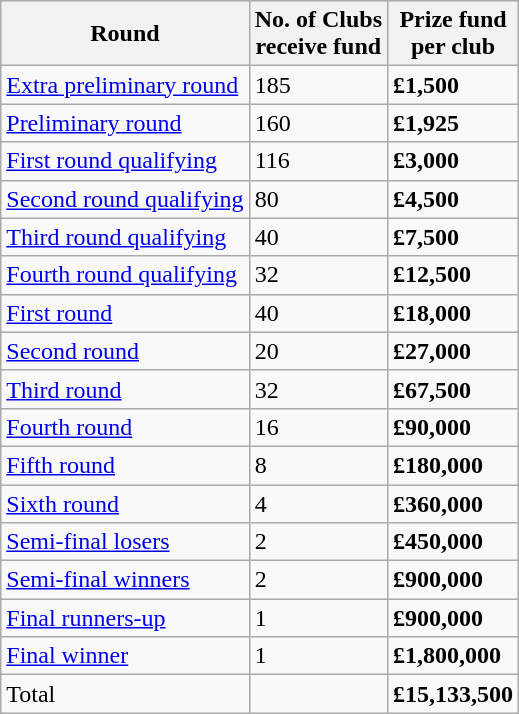<table class="wikitable">
<tr>
<th>Round</th>
<th>No. of Clubs<br>receive fund</th>
<th>Prize fund<br>per club</th>
</tr>
<tr>
<td><a href='#'>Extra preliminary round</a></td>
<td>185</td>
<td><strong>£1,500</strong></td>
</tr>
<tr>
<td><a href='#'>Preliminary round</a></td>
<td>160</td>
<td><strong>£1,925</strong></td>
</tr>
<tr>
<td><a href='#'>First round qualifying</a></td>
<td>116</td>
<td><strong>£3,000</strong></td>
</tr>
<tr>
<td><a href='#'>Second round qualifying</a></td>
<td>80</td>
<td><strong>£4,500</strong></td>
</tr>
<tr>
<td><a href='#'>Third round qualifying</a></td>
<td>40</td>
<td><strong>£7,500</strong></td>
</tr>
<tr>
<td><a href='#'>Fourth round qualifying</a></td>
<td>32</td>
<td><strong>£12,500</strong></td>
</tr>
<tr>
<td><a href='#'>First round</a></td>
<td>40</td>
<td><strong>£18,000</strong></td>
</tr>
<tr>
<td><a href='#'>Second round</a></td>
<td>20</td>
<td><strong>£27,000</strong></td>
</tr>
<tr>
<td><a href='#'>Third round</a></td>
<td>32</td>
<td><strong>£67,500</strong></td>
</tr>
<tr>
<td><a href='#'>Fourth round</a></td>
<td>16</td>
<td><strong>£90,000</strong></td>
</tr>
<tr>
<td><a href='#'>Fifth round</a></td>
<td>8</td>
<td><strong>£180,000</strong></td>
</tr>
<tr>
<td><a href='#'>Sixth round</a></td>
<td>4</td>
<td><strong>£360,000</strong></td>
</tr>
<tr>
<td><a href='#'>Semi-final losers</a></td>
<td>2</td>
<td><strong>£450,000</strong></td>
</tr>
<tr>
<td><a href='#'>Semi-final winners</a></td>
<td>2</td>
<td><strong>£900,000</strong></td>
</tr>
<tr>
<td><a href='#'>Final runners-up</a></td>
<td>1</td>
<td><strong>£900,000</strong></td>
</tr>
<tr>
<td><a href='#'>Final winner</a></td>
<td>1</td>
<td><strong>£1,800,000</strong></td>
</tr>
<tr>
<td>Total</td>
<td></td>
<td><strong>£15,133,500</strong></td>
</tr>
</table>
